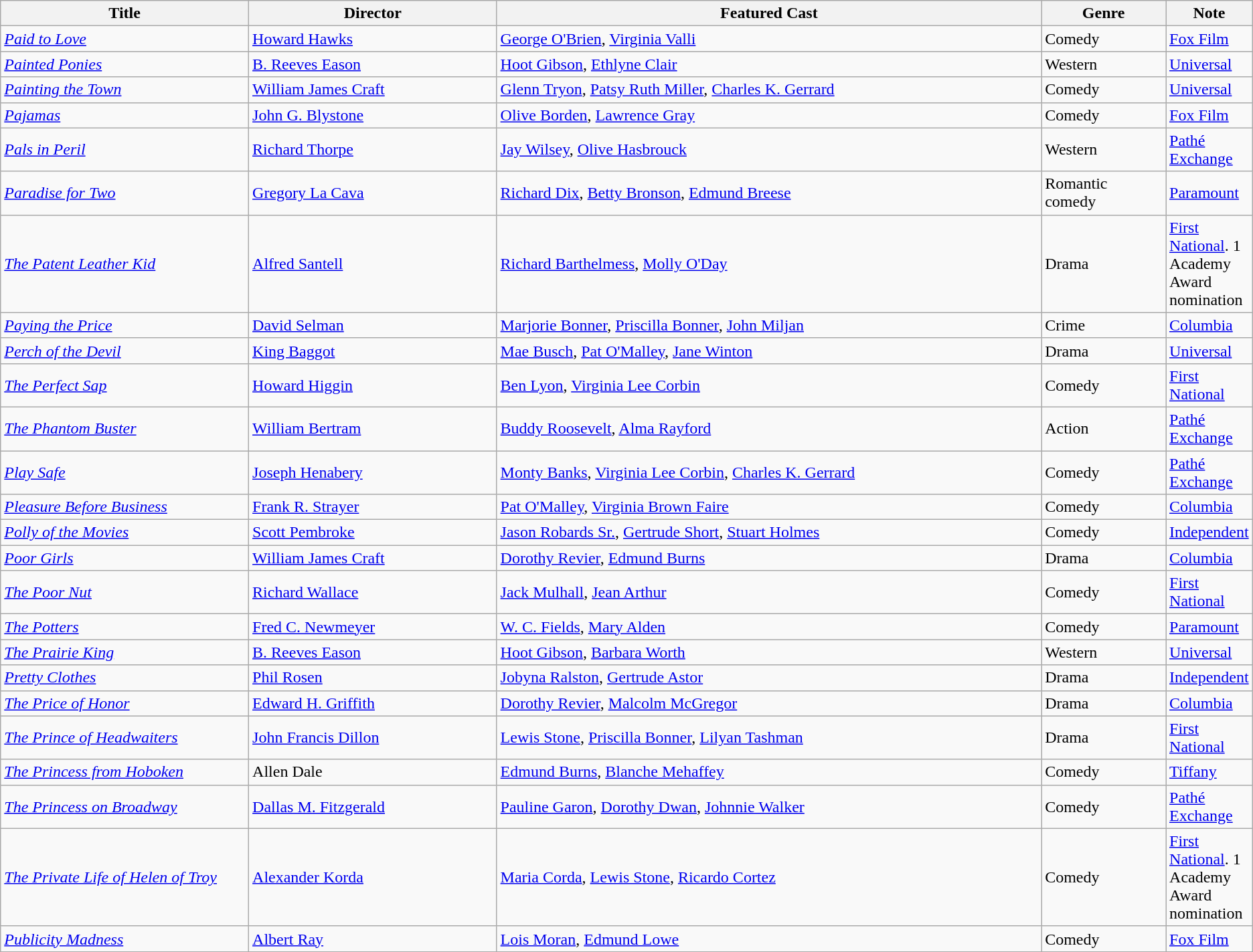<table class="wikitable">
<tr>
<th style="width:20%;">Title</th>
<th style="width:20%;">Director</th>
<th style="width:44%;">Featured Cast</th>
<th style="width:10%;">Genre</th>
<th style="width:10%;">Note</th>
</tr>
<tr>
<td><em><a href='#'>Paid to Love</a></em></td>
<td><a href='#'>Howard Hawks</a></td>
<td><a href='#'>George O'Brien</a>, <a href='#'>Virginia Valli</a></td>
<td>Comedy</td>
<td><a href='#'>Fox Film</a></td>
</tr>
<tr>
<td><em><a href='#'>Painted Ponies</a></em></td>
<td><a href='#'>B. Reeves Eason</a></td>
<td><a href='#'>Hoot Gibson</a>, <a href='#'>Ethlyne Clair</a></td>
<td>Western</td>
<td><a href='#'>Universal</a></td>
</tr>
<tr>
<td><em><a href='#'>Painting the Town</a></em></td>
<td><a href='#'>William James Craft</a></td>
<td><a href='#'>Glenn Tryon</a>, <a href='#'>Patsy Ruth Miller</a>, <a href='#'>Charles K. Gerrard</a></td>
<td>Comedy</td>
<td><a href='#'>Universal</a></td>
</tr>
<tr>
<td><em><a href='#'>Pajamas</a></em></td>
<td><a href='#'>John G. Blystone</a></td>
<td><a href='#'>Olive Borden</a>, <a href='#'>Lawrence Gray</a></td>
<td>Comedy</td>
<td><a href='#'>Fox Film</a></td>
</tr>
<tr>
<td><em><a href='#'>Pals in Peril</a></em></td>
<td><a href='#'>Richard Thorpe</a></td>
<td><a href='#'>Jay Wilsey</a>, <a href='#'>Olive Hasbrouck</a></td>
<td>Western</td>
<td><a href='#'>Pathé Exchange</a></td>
</tr>
<tr>
<td><em><a href='#'>Paradise for Two</a></em></td>
<td><a href='#'>Gregory La Cava</a></td>
<td><a href='#'>Richard Dix</a>, <a href='#'>Betty Bronson</a>, <a href='#'>Edmund Breese</a></td>
<td>Romantic comedy</td>
<td><a href='#'>Paramount</a></td>
</tr>
<tr>
<td><em><a href='#'>The Patent Leather Kid</a></em></td>
<td><a href='#'>Alfred Santell</a></td>
<td><a href='#'>Richard Barthelmess</a>, <a href='#'>Molly O'Day</a></td>
<td>Drama</td>
<td><a href='#'>First National</a>. 1 Academy Award nomination</td>
</tr>
<tr>
<td><em><a href='#'>Paying the Price</a></em></td>
<td><a href='#'>David Selman</a></td>
<td><a href='#'>Marjorie Bonner</a>, <a href='#'>Priscilla Bonner</a>, <a href='#'>John Miljan</a></td>
<td>Crime</td>
<td><a href='#'>Columbia</a></td>
</tr>
<tr>
<td><em><a href='#'>Perch of the Devil</a></em></td>
<td><a href='#'>King Baggot</a></td>
<td><a href='#'>Mae Busch</a>, <a href='#'>Pat O'Malley</a>, <a href='#'>Jane Winton</a></td>
<td>Drama</td>
<td><a href='#'>Universal</a></td>
</tr>
<tr>
<td><em><a href='#'>The Perfect Sap</a></em></td>
<td><a href='#'>Howard Higgin</a></td>
<td><a href='#'>Ben Lyon</a>, <a href='#'>Virginia Lee Corbin</a></td>
<td>Comedy</td>
<td><a href='#'>First National</a></td>
</tr>
<tr>
<td><em><a href='#'>The Phantom Buster</a></em></td>
<td><a href='#'>William Bertram</a></td>
<td><a href='#'>Buddy Roosevelt</a>, <a href='#'>Alma Rayford</a></td>
<td>Action</td>
<td><a href='#'>Pathé Exchange</a></td>
</tr>
<tr>
<td><em><a href='#'>Play Safe</a></em></td>
<td><a href='#'>Joseph Henabery</a></td>
<td><a href='#'>Monty Banks</a>, <a href='#'>Virginia Lee Corbin</a>, <a href='#'>Charles K. Gerrard</a></td>
<td>Comedy</td>
<td><a href='#'>Pathé Exchange</a></td>
</tr>
<tr>
<td><em><a href='#'>Pleasure Before Business</a></em></td>
<td><a href='#'>Frank R. Strayer</a></td>
<td><a href='#'>Pat O'Malley</a>, <a href='#'>Virginia Brown Faire</a></td>
<td>Comedy</td>
<td><a href='#'>Columbia</a></td>
</tr>
<tr>
<td><em><a href='#'>Polly of the Movies</a></em></td>
<td><a href='#'>Scott Pembroke</a></td>
<td><a href='#'>Jason Robards Sr.</a>, <a href='#'>Gertrude Short</a>, <a href='#'>Stuart Holmes</a></td>
<td>Comedy</td>
<td><a href='#'>Independent</a></td>
</tr>
<tr>
<td><em><a href='#'>Poor Girls</a></em></td>
<td><a href='#'>William James Craft</a></td>
<td><a href='#'>Dorothy Revier</a>, <a href='#'>Edmund Burns</a></td>
<td>Drama</td>
<td><a href='#'>Columbia</a></td>
</tr>
<tr>
<td><em><a href='#'>The Poor Nut</a></em></td>
<td><a href='#'>Richard Wallace</a></td>
<td><a href='#'>Jack Mulhall</a>, <a href='#'>Jean Arthur</a></td>
<td>Comedy</td>
<td><a href='#'>First National</a></td>
</tr>
<tr>
<td><em><a href='#'>The Potters</a></em></td>
<td><a href='#'>Fred C. Newmeyer</a></td>
<td><a href='#'>W. C. Fields</a>, <a href='#'>Mary Alden</a></td>
<td>Comedy</td>
<td><a href='#'>Paramount</a></td>
</tr>
<tr>
<td><em><a href='#'>The Prairie King</a></em></td>
<td><a href='#'>B. Reeves Eason</a></td>
<td><a href='#'>Hoot Gibson</a>, <a href='#'>Barbara Worth</a></td>
<td>Western</td>
<td><a href='#'>Universal</a></td>
</tr>
<tr>
<td><em><a href='#'>Pretty Clothes</a></em></td>
<td><a href='#'>Phil Rosen</a></td>
<td><a href='#'>Jobyna Ralston</a>, <a href='#'>Gertrude Astor</a></td>
<td>Drama</td>
<td><a href='#'>Independent</a></td>
</tr>
<tr>
<td><em><a href='#'>The Price of Honor</a></em></td>
<td><a href='#'>Edward H. Griffith</a></td>
<td><a href='#'>Dorothy Revier</a>, <a href='#'>Malcolm McGregor</a></td>
<td>Drama</td>
<td><a href='#'>Columbia</a></td>
</tr>
<tr>
<td><em><a href='#'>The Prince of Headwaiters</a></em></td>
<td><a href='#'>John Francis Dillon</a></td>
<td><a href='#'>Lewis Stone</a>, <a href='#'>Priscilla Bonner</a>, <a href='#'>Lilyan Tashman</a></td>
<td>Drama</td>
<td><a href='#'>First National</a></td>
</tr>
<tr>
<td><em><a href='#'>The Princess from Hoboken</a></em></td>
<td>Allen Dale</td>
<td><a href='#'>Edmund Burns</a>, <a href='#'>Blanche Mehaffey</a></td>
<td>Comedy</td>
<td><a href='#'>Tiffany</a></td>
</tr>
<tr>
<td><em><a href='#'>The Princess on Broadway</a></em></td>
<td><a href='#'>Dallas M. Fitzgerald</a></td>
<td><a href='#'>Pauline Garon</a>, <a href='#'>Dorothy Dwan</a>, <a href='#'>Johnnie Walker</a></td>
<td>Comedy</td>
<td><a href='#'>Pathé Exchange</a></td>
</tr>
<tr>
<td><em><a href='#'>The Private Life of Helen of Troy</a></em></td>
<td><a href='#'>Alexander Korda</a></td>
<td><a href='#'>Maria Corda</a>, <a href='#'>Lewis Stone</a>, <a href='#'>Ricardo Cortez</a></td>
<td>Comedy</td>
<td><a href='#'>First National</a>. 1 Academy Award nomination</td>
</tr>
<tr>
<td><em><a href='#'>Publicity Madness</a></em></td>
<td><a href='#'>Albert Ray</a></td>
<td><a href='#'>Lois Moran</a>, <a href='#'>Edmund Lowe</a></td>
<td>Comedy</td>
<td><a href='#'>Fox Film</a></td>
</tr>
<tr>
</tr>
</table>
